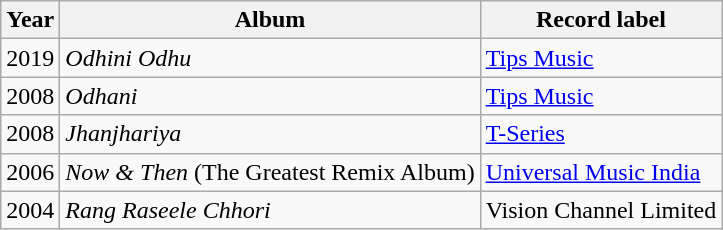<table class="wikitable sortable">
<tr>
<th>Year</th>
<th>Album</th>
<th>Record label</th>
</tr>
<tr>
<td>2019</td>
<td><em>Odhini Odhu</em></td>
<td><a href='#'>Tips Music</a></td>
</tr>
<tr>
<td>2008</td>
<td><em>Odhani</em></td>
<td><a href='#'>Tips Music</a></td>
</tr>
<tr>
<td>2008</td>
<td><em>Jhanjhariya</em></td>
<td><a href='#'>T-Series</a></td>
</tr>
<tr>
<td>2006</td>
<td><em>Now & Then</em> (The Greatest Remix Album)</td>
<td><a href='#'>Universal Music India</a></td>
</tr>
<tr>
<td>2004</td>
<td><em>Rang Raseele Chhori</em></td>
<td>Vision Channel Limited</td>
</tr>
</table>
